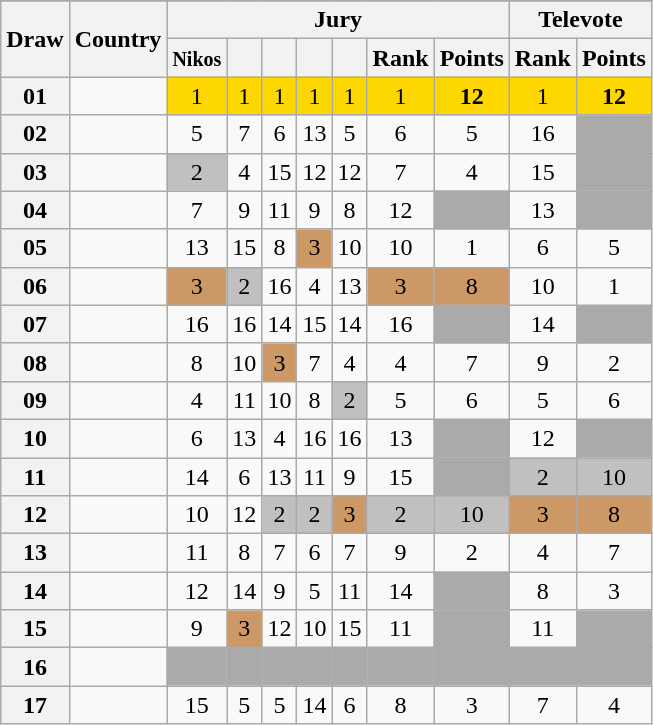<table class="sortable wikitable collapsible plainrowheaders" style="text-align:center;">
<tr>
</tr>
<tr>
<th scope="col" rowspan="2">Draw</th>
<th scope="col" rowspan="2">Country</th>
<th scope="col" colspan="7">Jury</th>
<th scope="col" colspan="2">Televote</th>
</tr>
<tr>
<th scope="col"><small>Nikos</small></th>
<th scope="col"><small></small></th>
<th scope="col"><small></small></th>
<th scope="col"><small></small></th>
<th scope="col"><small></small></th>
<th scope="col">Rank</th>
<th scope="col">Points</th>
<th scope="col">Rank</th>
<th scope="col">Points</th>
</tr>
<tr>
<th scope="row" style="text-align:center;">01</th>
<td style="text-align:left;"></td>
<td style="background:gold;">1</td>
<td style="background:gold;">1</td>
<td style="background:gold;">1</td>
<td style="background:gold;">1</td>
<td style="background:gold;">1</td>
<td style="background:gold;">1</td>
<td style="background:gold;"><strong>12</strong></td>
<td style="background:gold;">1</td>
<td style="background:gold;"><strong>12</strong></td>
</tr>
<tr>
<th scope="row" style="text-align:center;">02</th>
<td style="text-align:left;"></td>
<td>5</td>
<td>7</td>
<td>6</td>
<td>13</td>
<td>5</td>
<td>6</td>
<td>5</td>
<td>16</td>
<td style="background:#AAAAAA;"></td>
</tr>
<tr>
<th scope="row" style="text-align:center;">03</th>
<td style="text-align:left;"></td>
<td style="background:silver;">2</td>
<td>4</td>
<td>15</td>
<td>12</td>
<td>12</td>
<td>7</td>
<td>4</td>
<td>15</td>
<td style="background:#AAAAAA;"></td>
</tr>
<tr>
<th scope="row" style="text-align:center;">04</th>
<td style="text-align:left;"></td>
<td>7</td>
<td>9</td>
<td>11</td>
<td>9</td>
<td>8</td>
<td>12</td>
<td style="background:#AAAAAA;"></td>
<td>13</td>
<td style="background:#AAAAAA;"></td>
</tr>
<tr>
<th scope="row" style="text-align:center;">05</th>
<td style="text-align:left;"></td>
<td>13</td>
<td>15</td>
<td>8</td>
<td style="background:#CC9966;">3</td>
<td>10</td>
<td>10</td>
<td>1</td>
<td>6</td>
<td>5</td>
</tr>
<tr>
<th scope="row" style="text-align:center;">06</th>
<td style="text-align:left;"></td>
<td style="background:#CC9966;">3</td>
<td style="background:silver;">2</td>
<td>16</td>
<td>4</td>
<td>13</td>
<td style="background:#CC9966;">3</td>
<td style="background:#CC9966;">8</td>
<td>10</td>
<td>1</td>
</tr>
<tr>
<th scope="row" style="text-align:center;">07</th>
<td style="text-align:left;"></td>
<td>16</td>
<td>16</td>
<td>14</td>
<td>15</td>
<td>14</td>
<td>16</td>
<td style="background:#AAAAAA;"></td>
<td>14</td>
<td style="background:#AAAAAA;"></td>
</tr>
<tr>
<th scope="row" style="text-align:center;">08</th>
<td style="text-align:left;"></td>
<td>8</td>
<td>10</td>
<td style="background:#CC9966;">3</td>
<td>7</td>
<td>4</td>
<td>4</td>
<td>7</td>
<td>9</td>
<td>2</td>
</tr>
<tr>
<th scope="row" style="text-align:center;">09</th>
<td style="text-align:left;"></td>
<td>4</td>
<td>11</td>
<td>10</td>
<td>8</td>
<td style="background:silver;">2</td>
<td>5</td>
<td>6</td>
<td>5</td>
<td>6</td>
</tr>
<tr>
<th scope="row" style="text-align:center;">10</th>
<td style="text-align:left;"></td>
<td>6</td>
<td>13</td>
<td>4</td>
<td>16</td>
<td>16</td>
<td>13</td>
<td style="background:#AAAAAA;"></td>
<td>12</td>
<td style="background:#AAAAAA;"></td>
</tr>
<tr>
<th scope="row" style="text-align:center;">11</th>
<td style="text-align:left;"></td>
<td>14</td>
<td>6</td>
<td>13</td>
<td>11</td>
<td>9</td>
<td>15</td>
<td style="background:#AAAAAA;"></td>
<td style="background:silver;">2</td>
<td style="background:silver;">10</td>
</tr>
<tr>
<th scope="row" style="text-align:center;">12</th>
<td style="text-align:left;"></td>
<td>10</td>
<td>12</td>
<td style="background:silver;">2</td>
<td style="background:silver;">2</td>
<td style="background:#CC9966;">3</td>
<td style="background:silver;">2</td>
<td style="background:silver;">10</td>
<td style="background:#CC9966;">3</td>
<td style="background:#CC9966;">8</td>
</tr>
<tr>
<th scope="row" style="text-align:center;">13</th>
<td style="text-align:left;"></td>
<td>11</td>
<td>8</td>
<td>7</td>
<td>6</td>
<td>7</td>
<td>9</td>
<td>2</td>
<td>4</td>
<td>7</td>
</tr>
<tr>
<th scope="row" style="text-align:center;">14</th>
<td style="text-align:left;"></td>
<td>12</td>
<td>14</td>
<td>9</td>
<td>5</td>
<td>11</td>
<td>14</td>
<td style="background:#AAAAAA;"></td>
<td>8</td>
<td>3</td>
</tr>
<tr>
<th scope="row" style="text-align:center;">15</th>
<td style="text-align:left;"></td>
<td>9</td>
<td style="background:#CC9966;">3</td>
<td>12</td>
<td>10</td>
<td>15</td>
<td>11</td>
<td style="background:#AAAAAA;"></td>
<td>11</td>
<td style="background:#AAAAAA;"></td>
</tr>
<tr class="sortbottom">
<th scope="row" style="text-align:center;">16</th>
<td style="text-align:left;"></td>
<td style="background:#AAAAAA;"></td>
<td style="background:#AAAAAA;"></td>
<td style="background:#AAAAAA;"></td>
<td style="background:#AAAAAA;"></td>
<td style="background:#AAAAAA;"></td>
<td style="background:#AAAAAA;"></td>
<td style="background:#AAAAAA;"></td>
<td style="background:#AAAAAA;"></td>
<td style="background:#AAAAAA;"></td>
</tr>
<tr>
<th scope="row" style="text-align:center;">17</th>
<td style="text-align:left;"></td>
<td>15</td>
<td>5</td>
<td>5</td>
<td>14</td>
<td>6</td>
<td>8</td>
<td>3</td>
<td>7</td>
<td>4</td>
</tr>
</table>
